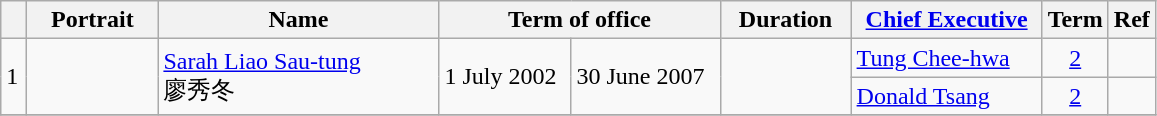<table class="wikitable"  style="text-align:left">
<tr>
<th width=10px></th>
<th width=80px>Portrait</th>
<th width=180px>Name</th>
<th width=180px colspan=2>Term of office</th>
<th width=80px>Duration</th>
<th width=120px><a href='#'>Chief Executive</a></th>
<th>Term</th>
<th>Ref</th>
</tr>
<tr>
<td rowspan=2 bgcolor=>1</td>
<td rowspan=2></td>
<td rowspan=2><a href='#'>Sarah Liao Sau-tung</a><br>廖秀冬</td>
<td rowspan=2>1 July 2002</td>
<td rowspan=2>30 June 2007</td>
<td rowspan=2></td>
<td><a href='#'>Tung Chee-hwa</a><br></td>
<td align=center><a href='#'>2</a></td>
<td></td>
</tr>
<tr>
<td><a href='#'>Donald Tsang</a><br></td>
<td align=center><a href='#'>2</a></td>
<td></td>
</tr>
<tr>
</tr>
</table>
